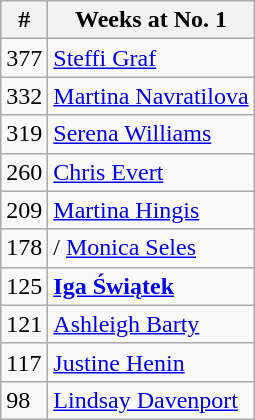<table class=wikitable>
<tr>
<th>#</th>
<th>Weeks at No. 1</th>
</tr>
<tr>
<td>377</td>
<td> <a href='#'>Steffi Graf</a></td>
</tr>
<tr>
<td>332</td>
<td> <a href='#'>Martina Navratilova</a></td>
</tr>
<tr>
<td>319</td>
<td> <a href='#'>Serena Williams</a></td>
</tr>
<tr>
<td>260</td>
<td> <a href='#'>Chris Evert</a></td>
</tr>
<tr>
<td>209</td>
<td> <a href='#'>Martina Hingis</a></td>
</tr>
<tr>
<td>178</td>
<td>/ <a href='#'>Monica Seles</a></td>
</tr>
<tr>
<td>125</td>
<td> <strong><a href='#'>Iga Świątek</a></strong></td>
</tr>
<tr>
<td>121</td>
<td> <a href='#'>Ashleigh Barty</a></td>
</tr>
<tr>
<td>117</td>
<td> <a href='#'>Justine Henin</a></td>
</tr>
<tr>
<td>98</td>
<td> <a href='#'>Lindsay Davenport</a></td>
</tr>
</table>
